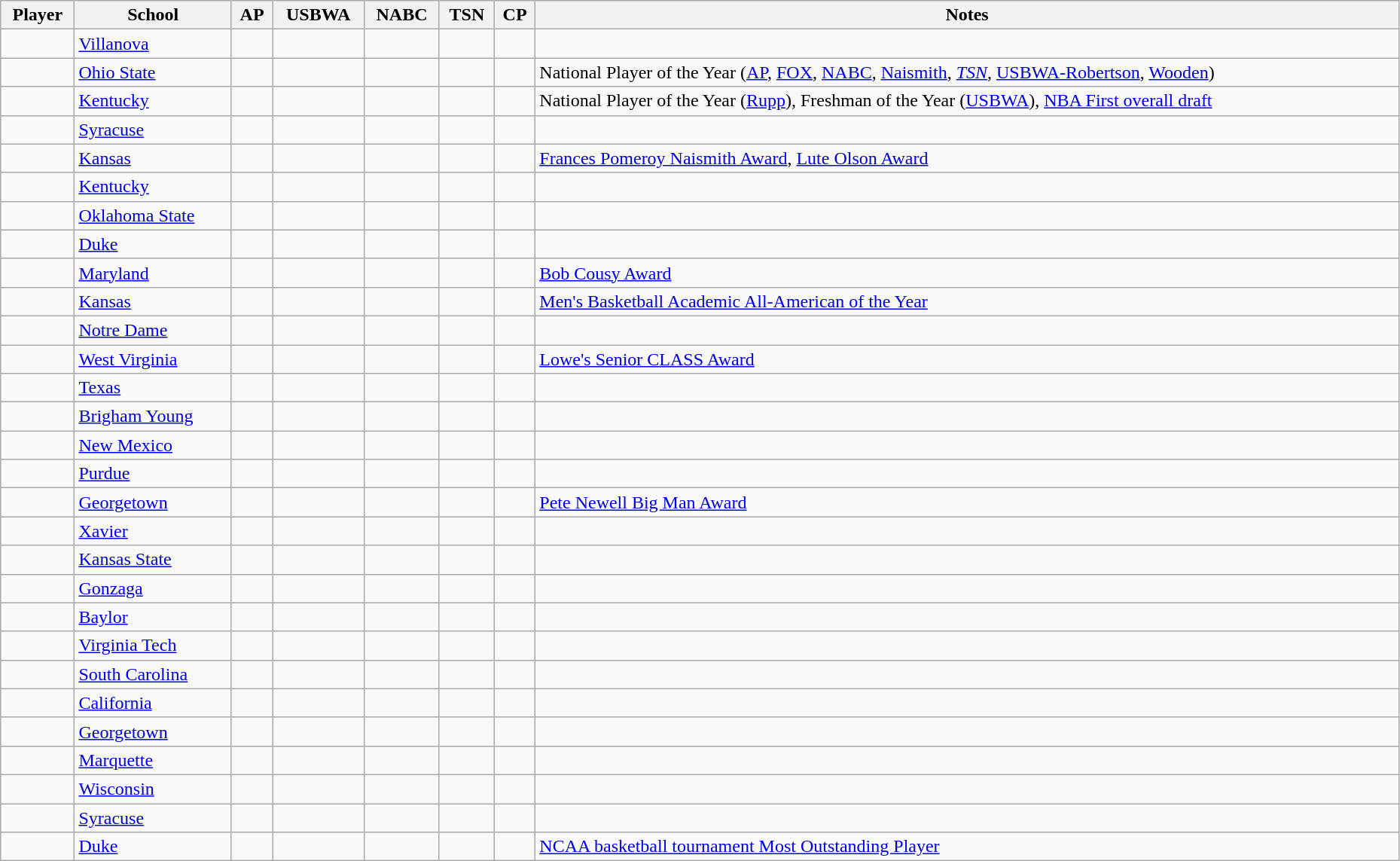<table class="wikitable sortable" style="width:98%;">
<tr>
<th>Player</th>
<th>School</th>
<th>AP</th>
<th>USBWA</th>
<th>NABC</th>
<th>TSN</th>
<th>CP</th>
<th class="unsortable">Notes</th>
</tr>
<tr>
<td></td>
<td><a href='#'>Villanova</a></td>
<td></td>
<td></td>
<td></td>
<td></td>
<td></td>
<td></td>
</tr>
<tr>
<td></td>
<td><a href='#'>Ohio State</a></td>
<td></td>
<td></td>
<td></td>
<td></td>
<td></td>
<td>National Player of the Year (<a href='#'>AP</a>, <a href='#'>FOX</a>, <a href='#'>NABC</a>, <a href='#'>Naismith</a>, <em><a href='#'>TSN</a></em>, <a href='#'>USBWA-Robertson</a>, <a href='#'>Wooden</a>)</td>
</tr>
<tr>
<td></td>
<td><a href='#'>Kentucky</a></td>
<td></td>
<td></td>
<td></td>
<td></td>
<td></td>
<td>National Player of the Year (<a href='#'>Rupp</a>), Freshman of the Year (<a href='#'>USBWA</a>), <a href='#'>NBA First overall draft</a></td>
</tr>
<tr>
<td></td>
<td><a href='#'>Syracuse</a></td>
<td></td>
<td></td>
<td></td>
<td></td>
<td></td>
<td></td>
</tr>
<tr>
<td></td>
<td><a href='#'>Kansas</a></td>
<td></td>
<td></td>
<td></td>
<td></td>
<td></td>
<td><a href='#'>Frances Pomeroy Naismith Award</a>, <a href='#'>Lute Olson Award</a></td>
</tr>
<tr>
<td></td>
<td><a href='#'>Kentucky</a></td>
<td></td>
<td></td>
<td></td>
<td></td>
<td></td>
<td></td>
</tr>
<tr>
<td></td>
<td><a href='#'>Oklahoma State</a></td>
<td></td>
<td></td>
<td></td>
<td></td>
<td></td>
<td></td>
</tr>
<tr>
<td></td>
<td><a href='#'>Duke</a></td>
<td></td>
<td></td>
<td></td>
<td></td>
<td></td>
<td></td>
</tr>
<tr>
<td></td>
<td><a href='#'>Maryland</a></td>
<td></td>
<td></td>
<td></td>
<td></td>
<td></td>
<td><a href='#'>Bob Cousy Award</a></td>
</tr>
<tr>
<td></td>
<td><a href='#'>Kansas</a></td>
<td></td>
<td></td>
<td></td>
<td></td>
<td></td>
<td><a href='#'>Men's Basketball Academic All-American of the Year</a></td>
</tr>
<tr>
<td></td>
<td><a href='#'>Notre Dame</a></td>
<td></td>
<td></td>
<td></td>
<td></td>
<td></td>
<td></td>
</tr>
<tr>
<td></td>
<td><a href='#'>West Virginia</a></td>
<td></td>
<td></td>
<td></td>
<td></td>
<td></td>
<td><a href='#'>Lowe's Senior CLASS Award</a></td>
</tr>
<tr>
<td></td>
<td><a href='#'>Texas</a></td>
<td></td>
<td></td>
<td></td>
<td></td>
<td></td>
<td></td>
</tr>
<tr>
<td></td>
<td><a href='#'>Brigham Young</a></td>
<td></td>
<td></td>
<td></td>
<td></td>
<td></td>
<td></td>
</tr>
<tr>
<td></td>
<td><a href='#'>New Mexico</a></td>
<td></td>
<td></td>
<td></td>
<td></td>
<td></td>
<td></td>
</tr>
<tr>
<td></td>
<td><a href='#'>Purdue</a></td>
<td></td>
<td></td>
<td></td>
<td></td>
<td></td>
<td></td>
</tr>
<tr>
<td></td>
<td><a href='#'>Georgetown</a></td>
<td></td>
<td></td>
<td></td>
<td></td>
<td></td>
<td><a href='#'>Pete Newell Big Man Award</a></td>
</tr>
<tr>
<td></td>
<td><a href='#'>Xavier</a></td>
<td></td>
<td></td>
<td></td>
<td></td>
<td></td>
<td></td>
</tr>
<tr>
<td></td>
<td><a href='#'>Kansas State</a></td>
<td></td>
<td></td>
<td></td>
<td></td>
<td></td>
<td></td>
</tr>
<tr>
<td></td>
<td><a href='#'>Gonzaga</a></td>
<td></td>
<td></td>
<td></td>
<td></td>
<td></td>
<td></td>
</tr>
<tr>
<td></td>
<td><a href='#'>Baylor</a></td>
<td></td>
<td></td>
<td></td>
<td></td>
<td></td>
<td></td>
</tr>
<tr>
<td></td>
<td><a href='#'>Virginia Tech</a></td>
<td></td>
<td></td>
<td></td>
<td></td>
<td></td>
<td></td>
</tr>
<tr>
<td></td>
<td><a href='#'>South Carolina</a></td>
<td></td>
<td></td>
<td></td>
<td></td>
<td></td>
<td></td>
</tr>
<tr>
<td></td>
<td><a href='#'>California</a></td>
<td></td>
<td></td>
<td></td>
<td></td>
<td></td>
<td></td>
</tr>
<tr>
<td></td>
<td><a href='#'>Georgetown</a></td>
<td></td>
<td></td>
<td></td>
<td></td>
<td></td>
<td></td>
</tr>
<tr>
<td></td>
<td><a href='#'>Marquette</a></td>
<td></td>
<td></td>
<td></td>
<td></td>
<td></td>
<td></td>
</tr>
<tr>
<td></td>
<td><a href='#'>Wisconsin</a></td>
<td></td>
<td></td>
<td></td>
<td></td>
<td></td>
<td></td>
</tr>
<tr>
<td></td>
<td><a href='#'>Syracuse</a></td>
<td></td>
<td></td>
<td></td>
<td></td>
<td></td>
<td></td>
</tr>
<tr>
<td></td>
<td><a href='#'>Duke</a></td>
<td></td>
<td></td>
<td></td>
<td></td>
<td></td>
<td><a href='#'>NCAA basketball tournament Most Outstanding Player</a></td>
</tr>
</table>
